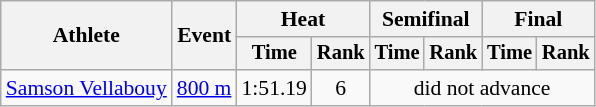<table class="wikitable" style="font-size:90%">
<tr>
<th rowspan=2>Athlete</th>
<th rowspan=2>Event</th>
<th colspan=2>Heat</th>
<th colspan=2>Semifinal</th>
<th colspan=2>Final</th>
</tr>
<tr style="font-size:95%">
<th>Time</th>
<th>Rank</th>
<th>Time</th>
<th>Rank</th>
<th>Time</th>
<th>Rank</th>
</tr>
<tr align=center>
<td align=left><a href='#'>Samson Vellabouy</a></td>
<td align=left><a href='#'>800 m</a></td>
<td>1:51.19</td>
<td>6</td>
<td colspan=4>did not advance</td>
</tr>
</table>
